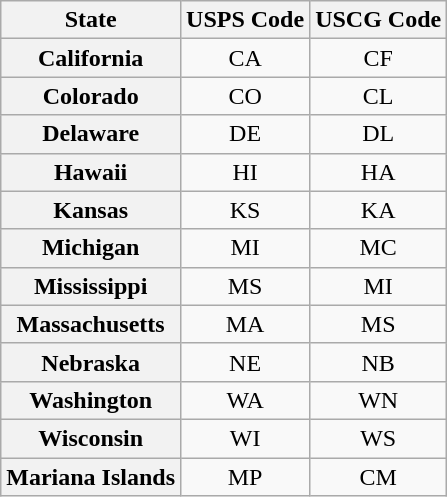<table class="wikitable" style="text-align:center">
<tr>
<th>State</th>
<th>USPS Code</th>
<th>USCG Code</th>
</tr>
<tr>
<th>California</th>
<td>CA</td>
<td>CF</td>
</tr>
<tr>
<th>Colorado</th>
<td>CO</td>
<td>CL</td>
</tr>
<tr>
<th>Delaware</th>
<td>DE</td>
<td>DL</td>
</tr>
<tr>
<th>Hawaii</th>
<td>HI</td>
<td>HA</td>
</tr>
<tr>
<th>Kansas</th>
<td>KS</td>
<td>KA</td>
</tr>
<tr>
<th>Michigan</th>
<td>MI</td>
<td>MC</td>
</tr>
<tr>
<th>Mississippi</th>
<td>MS</td>
<td>MI</td>
</tr>
<tr>
<th>Massachusetts</th>
<td>MA</td>
<td>MS</td>
</tr>
<tr>
<th>Nebraska</th>
<td>NE</td>
<td>NB</td>
</tr>
<tr>
<th>Washington</th>
<td>WA</td>
<td>WN</td>
</tr>
<tr>
<th>Wisconsin</th>
<td>WI</td>
<td>WS</td>
</tr>
<tr>
<th>Mariana Islands</th>
<td>MP</td>
<td>CM</td>
</tr>
</table>
